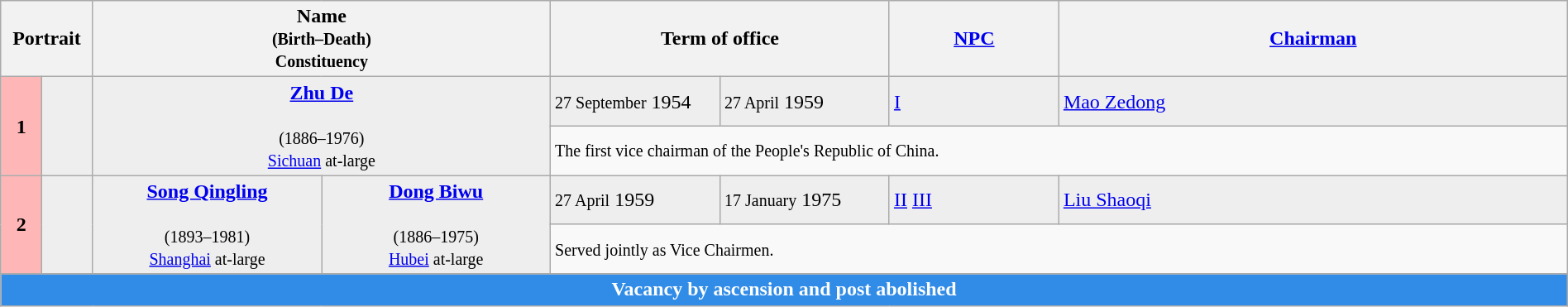<table class="wikitable" width=100%>
<tr>
<th colspan="2" width=5%>Portrait</th>
<th width=30% colspan="2">Name<br><small>(Birth–Death)<br>Constituency</small></th>
<th colspan="2" width=20%>Term of office</th>
<th width=10%><a href='#'>NPC</a></th>
<th width=30%><a href='#'>Chairman</a></th>
</tr>
<tr bgcolor=#EEEEEE>
<th rowspan="2" style="background-color: #FFB6B6" width=20>1</th>
<td rowspan="2"></td>
<td rowspan="2" colspan="2" align="center"><strong><a href='#'>Zhu De</a></strong><br><span></span><small><br>(1886–1976)<br><a href='#'>Sichuan</a> at-large</small></td>
<td width=10%><small>27 September</small> 1954</td>
<td width=10%><small>27 April</small> 1959</td>
<td><a href='#'>I</a></td>
<td><a href='#'>Mao Zedong</a></td>
</tr>
<tr>
<td colspan="4"><small>The first vice chairman of the People's Republic of China.</small></td>
</tr>
<tr bgcolor=#EEEEEE>
<th rowspan="2" style="background-color: #FFB6B6" width=2%>2</th>
<td rowspan="2" align="center"><br></td>
<td rowspan="2" align="center" width=13.5%><strong><a href='#'>Song Qingling</a></strong><br><span></span><small><br>(1893–1981)<br><a href='#'>Shanghai</a> at-large</small></td>
<td rowspan="2" align="center" width=13.5%><strong><a href='#'>Dong Biwu</a></strong><br><span></span><small><br>(1886–1975)<br><a href='#'>Hubei</a> at-large</small></td>
<td width=10%><small>27 April</small> 1959</td>
<td width=10%><small>17 January</small> 1975</td>
<td><a href='#'>II</a> <a href='#'>III</a></td>
<td><a href='#'>Liu Shaoqi</a></td>
</tr>
<tr ! width=30%|Name>
<td colspan="4"><small>Served jointly as Vice Chairmen.</small></td>
</tr>
<tr bgcolor=#EEEEEE>
</tr>
<tr>
<th colspan=8 style="background:#318CE7; color:white;">Vacancy by ascension and post abolished</th>
</tr>
</table>
